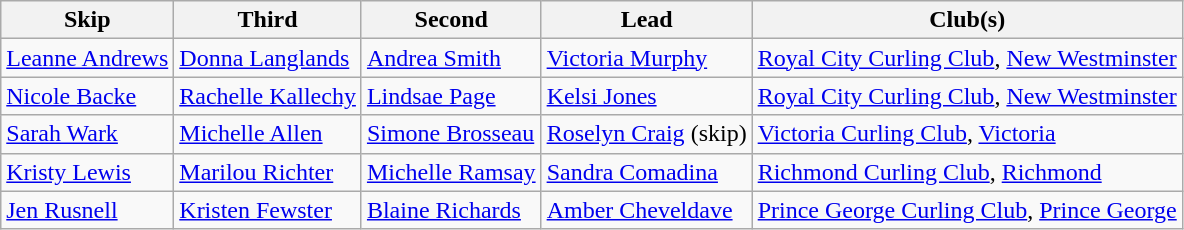<table class="wikitable">
<tr>
<th>Skip</th>
<th>Third</th>
<th>Second</th>
<th>Lead</th>
<th>Club(s)</th>
</tr>
<tr>
<td><a href='#'>Leanne Andrews</a></td>
<td><a href='#'>Donna Langlands</a></td>
<td><a href='#'>Andrea Smith</a></td>
<td><a href='#'>Victoria Murphy</a></td>
<td><a href='#'>Royal City Curling Club</a>, <a href='#'>New Westminster</a></td>
</tr>
<tr>
<td><a href='#'>Nicole Backe</a></td>
<td><a href='#'>Rachelle Kallechy</a></td>
<td><a href='#'>Lindsae Page</a></td>
<td><a href='#'>Kelsi Jones</a></td>
<td><a href='#'>Royal City Curling Club</a>, <a href='#'>New Westminster</a></td>
</tr>
<tr>
<td><a href='#'>Sarah Wark</a></td>
<td><a href='#'>Michelle Allen</a></td>
<td><a href='#'>Simone Brosseau</a></td>
<td><a href='#'>Roselyn Craig</a> (skip)</td>
<td><a href='#'>Victoria Curling Club</a>, <a href='#'>Victoria</a></td>
</tr>
<tr>
<td><a href='#'>Kristy Lewis</a></td>
<td><a href='#'>Marilou Richter</a></td>
<td><a href='#'>Michelle Ramsay</a></td>
<td><a href='#'>Sandra Comadina</a></td>
<td><a href='#'>Richmond Curling Club</a>, <a href='#'>Richmond</a></td>
</tr>
<tr>
<td><a href='#'>Jen Rusnell</a></td>
<td><a href='#'>Kristen Fewster</a></td>
<td><a href='#'>Blaine Richards</a></td>
<td><a href='#'>Amber Cheveldave</a></td>
<td><a href='#'>Prince George Curling Club</a>, <a href='#'>Prince George</a></td>
</tr>
</table>
